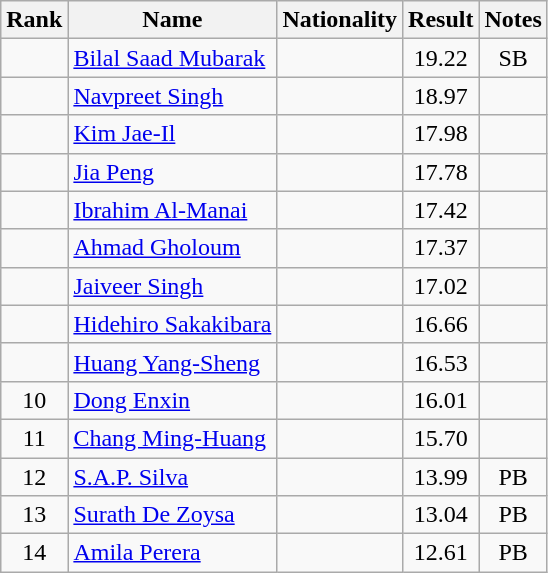<table class="wikitable sortable" style="text-align:center">
<tr>
<th>Rank</th>
<th>Name</th>
<th>Nationality</th>
<th>Result</th>
<th>Notes</th>
</tr>
<tr>
<td></td>
<td align=left><a href='#'>Bilal Saad Mubarak</a></td>
<td align=left></td>
<td>19.22</td>
<td>SB</td>
</tr>
<tr>
<td></td>
<td align=left><a href='#'>Navpreet Singh</a></td>
<td align=left></td>
<td>18.97</td>
<td></td>
</tr>
<tr>
<td></td>
<td align=left><a href='#'>Kim Jae-Il</a></td>
<td align=left></td>
<td>17.98</td>
<td></td>
</tr>
<tr>
<td></td>
<td align=left><a href='#'>Jia Peng</a></td>
<td align=left></td>
<td>17.78</td>
<td></td>
</tr>
<tr>
<td></td>
<td align=left><a href='#'>Ibrahim Al-Manai</a></td>
<td align=left></td>
<td>17.42</td>
<td></td>
</tr>
<tr>
<td></td>
<td align=left><a href='#'>Ahmad Gholoum</a></td>
<td align=left></td>
<td>17.37</td>
<td></td>
</tr>
<tr>
<td></td>
<td align=left><a href='#'>Jaiveer Singh</a></td>
<td align=left></td>
<td>17.02</td>
<td></td>
</tr>
<tr>
<td></td>
<td align=left><a href='#'>Hidehiro Sakakibara</a></td>
<td align=left></td>
<td>16.66</td>
<td></td>
</tr>
<tr>
<td></td>
<td align=left><a href='#'>Huang Yang-Sheng</a></td>
<td align=left></td>
<td>16.53</td>
<td></td>
</tr>
<tr>
<td>10</td>
<td align=left><a href='#'>Dong Enxin</a></td>
<td align=left></td>
<td>16.01</td>
<td></td>
</tr>
<tr>
<td>11</td>
<td align=left><a href='#'>Chang Ming-Huang</a></td>
<td align=left></td>
<td>15.70</td>
<td></td>
</tr>
<tr>
<td>12</td>
<td align=left><a href='#'>S.A.P. Silva</a></td>
<td align=left></td>
<td>13.99</td>
<td>PB</td>
</tr>
<tr>
<td>13</td>
<td align=left><a href='#'>Surath De Zoysa</a></td>
<td align=left></td>
<td>13.04</td>
<td>PB</td>
</tr>
<tr>
<td>14</td>
<td align=left><a href='#'>Amila Perera</a></td>
<td align=left></td>
<td>12.61</td>
<td>PB</td>
</tr>
</table>
